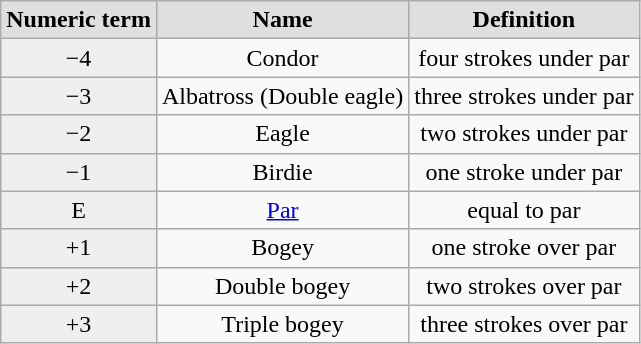<table class="wikitable">
<tr>
<th style="background:#dfdfdf; text-align:center;">Numeric term</th>
<th style="background:#dfdfdf; text-align:center;">Name</th>
<th style="background:#dfdfdf; text-align:center;">Definition</th>
</tr>
<tr style="text-align:center;">
<td style="background:#efefef; ">−4</td>
<td>Condor</td>
<td>four strokes under par</td>
</tr>
<tr style="text-align:center;">
<td style="background:#efefef; ">−3</td>
<td>Albatross (Double eagle)</td>
<td>three strokes under par</td>
</tr>
<tr style="text-align:center;">
<td style="background:#efefef; ">−2</td>
<td>Eagle</td>
<td>two strokes under par</td>
</tr>
<tr style="text-align:center;">
<td style="background:#efefef; ">−1</td>
<td>Birdie</td>
<td>one stroke under par</td>
</tr>
<tr style="text-align:center;">
<td style="background:#efefef; ">E</td>
<td><a href='#'>Par</a></td>
<td>equal to par</td>
</tr>
<tr style="text-align:center;">
<td style="background:#efefef; ">+1</td>
<td>Bogey</td>
<td>one stroke over par</td>
</tr>
<tr style="text-align:center;">
<td style="background:#efefef; ">+2</td>
<td>Double bogey</td>
<td>two strokes over par</td>
</tr>
<tr style="text-align:center;">
<td style="background:#efefef; ">+3</td>
<td>Triple bogey</td>
<td>three strokes over par</td>
</tr>
</table>
